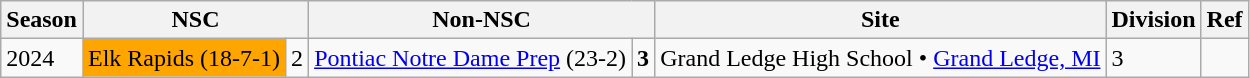<table class="wikitable sortable">
<tr>
<th>Season</th>
<th colspan="2">NSC</th>
<th colspan="2">Non-NSC</th>
<th>Site</th>
<th>Division</th>
<th>Ref</th>
</tr>
<tr>
<td>2024</td>
<td !align=center style="background:orange;color:black">Elk Rapids (18-7-1)</td>
<td>2</td>
<td><a href='#'>Pontiac Notre Dame Prep</a> (23-2)</td>
<td><strong>3</strong></td>
<td>Grand Ledge High School • <a href='#'>Grand Ledge, MI</a></td>
<td>3</td>
<td></td>
</tr>
</table>
